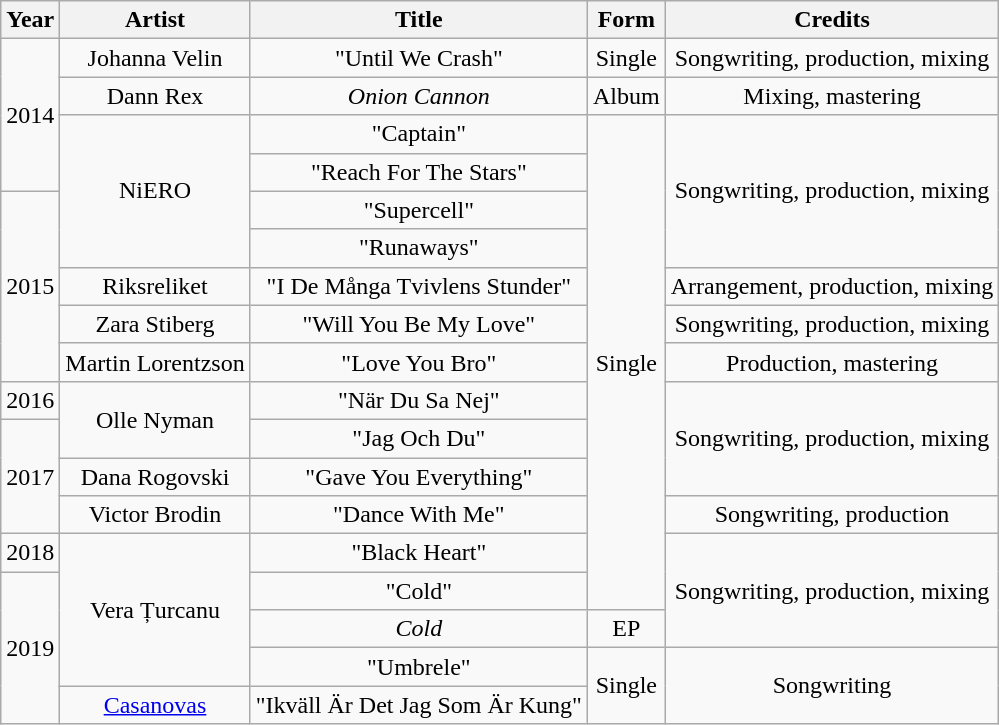<table class="wikitable" style="text-align: center;">
<tr>
<th>Year</th>
<th>Artist</th>
<th>Title</th>
<th>Form</th>
<th>Credits</th>
</tr>
<tr>
<td rowspan="4">2014</td>
<td>Johanna Velin</td>
<td>"Until We Crash"</td>
<td>Single</td>
<td>Songwriting, production, mixing</td>
</tr>
<tr>
<td>Dann Rex</td>
<td><em>Onion Cannon</em></td>
<td>Album</td>
<td>Mixing, mastering</td>
</tr>
<tr>
<td rowspan="4">NiERO</td>
<td>"Captain"</td>
<td rowspan="13">Single</td>
<td rowspan="4">Songwriting, production, mixing</td>
</tr>
<tr>
<td>"Reach For The Stars"</td>
</tr>
<tr>
<td rowspan="5">2015</td>
<td>"Supercell"</td>
</tr>
<tr>
<td>"Runaways"</td>
</tr>
<tr>
<td>Riksreliket</td>
<td>"I De Många Tvivlens Stunder"</td>
<td>Arrangement, production, mixing</td>
</tr>
<tr>
<td>Zara Stiberg</td>
<td>"Will You Be My Love"</td>
<td>Songwriting, production, mixing</td>
</tr>
<tr>
<td>Martin Lorentzson</td>
<td>"Love You Bro"</td>
<td>Production, mastering</td>
</tr>
<tr>
<td>2016</td>
<td rowspan="2">Olle Nyman</td>
<td>"När Du Sa Nej"</td>
<td rowspan="3">Songwriting, production, mixing</td>
</tr>
<tr>
<td rowspan="3">2017</td>
<td>"Jag Och Du"</td>
</tr>
<tr>
<td>Dana Rogovski</td>
<td>"Gave You Everything"</td>
</tr>
<tr>
<td>Victor Brodin</td>
<td>"Dance With Me"</td>
<td>Songwriting, production</td>
</tr>
<tr>
<td>2018</td>
<td rowspan="4">Vera Țurcanu</td>
<td>"Black Heart"</td>
<td rowspan="3">Songwriting, production, mixing</td>
</tr>
<tr>
<td rowspan="4">2019</td>
<td>"Cold"</td>
</tr>
<tr>
<td><em>Cold</em></td>
<td>EP</td>
</tr>
<tr>
<td>"Umbrele"</td>
<td rowspan="2">Single</td>
<td rowspan="2">Songwriting</td>
</tr>
<tr>
<td><a href='#'>Casanovas</a></td>
<td>"Ikväll Är Det Jag Som Är Kung"</td>
</tr>
</table>
